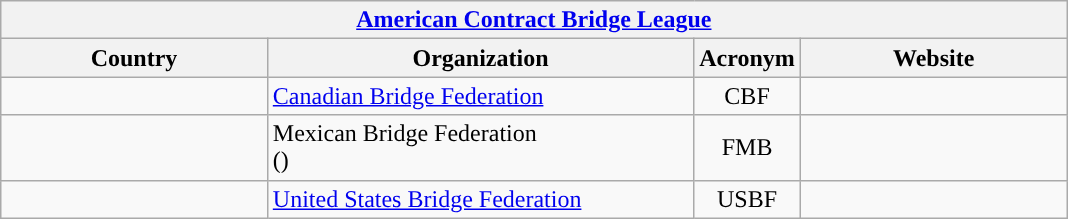<table class="wikitable">
<tr>
<th colspan=5><a href='#'>American Contract Bridge League</a></th>
</tr>
<tr>
<th width="25%">Country</th>
<th width="40%">Organization</th>
<th width="10%">Acronym</th>
<th width="25%">Website</th>
</tr>
<tr>
<td></td>
<td><a href='#'>Canadian Bridge Federation</a></td>
<td align=center>CBF</td>
<td></td>
</tr>
<tr>
<td></td>
<td>Mexican Bridge Federation<br>()</td>
<td align=center>FMB</td>
<td></td>
</tr>
<tr>
<td></td>
<td><a href='#'>United States Bridge Federation</a></td>
<td align=center>USBF</td>
<td></td>
</tr>
</table>
